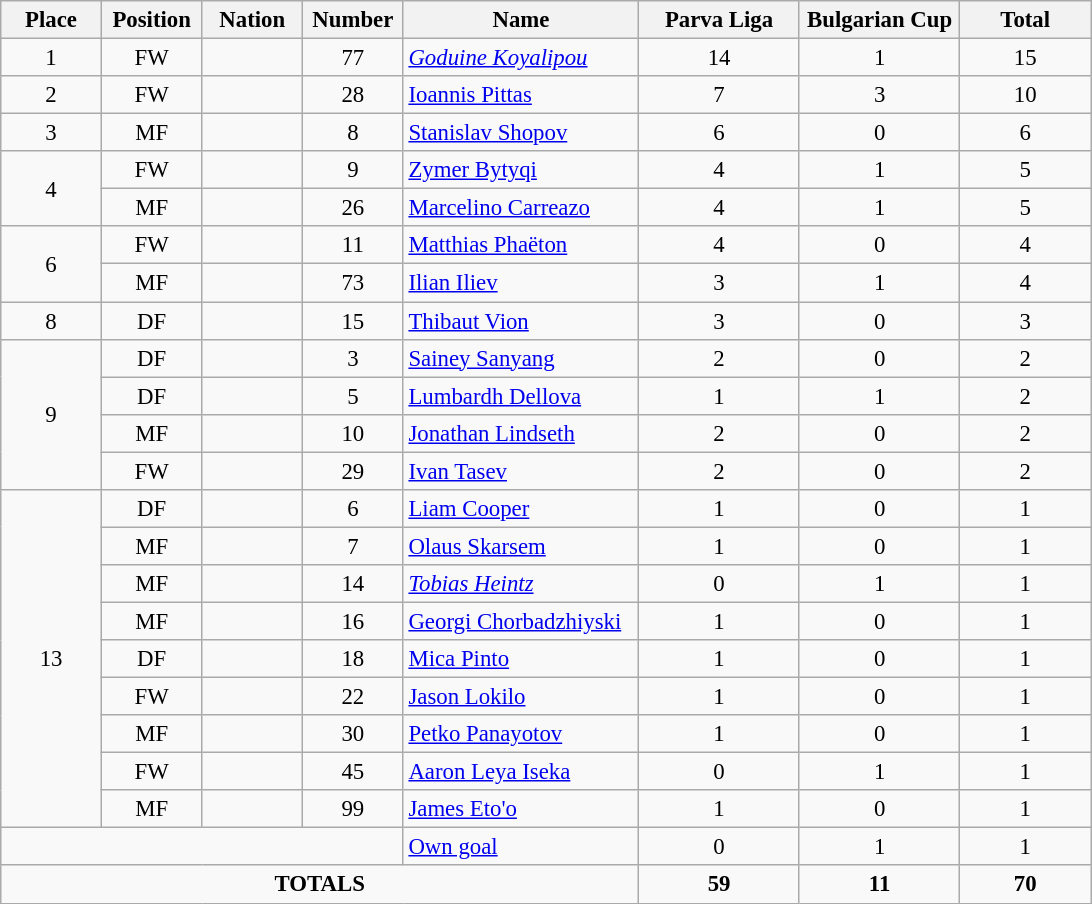<table class="wikitable" style="font-size: 95%; text-align: center;">
<tr>
<th width=60>Place</th>
<th width=60>Position</th>
<th width=60>Nation</th>
<th width=60>Number</th>
<th width=150>Name</th>
<th width=100>Parva Liga</th>
<th width=100>Bulgarian Cup</th>
<th width=80>Total</th>
</tr>
<tr>
<td rowspan=1>1</td>
<td>FW</td>
<td></td>
<td>77</td>
<td align=left><em><a href='#'>Goduine Koyalipou</a></em></td>
<td>14</td>
<td>1</td>
<td>15</td>
</tr>
<tr>
<td rowspan=1>2</td>
<td>FW</td>
<td></td>
<td>28</td>
<td align=left><a href='#'>Ioannis Pittas</a></td>
<td>7</td>
<td>3</td>
<td>10</td>
</tr>
<tr>
<td rowspan=1>3</td>
<td>MF</td>
<td></td>
<td>8</td>
<td align=left><a href='#'>Stanislav Shopov</a></td>
<td>6</td>
<td>0</td>
<td>6</td>
</tr>
<tr>
<td rowspan=2>4</td>
<td>FW</td>
<td></td>
<td>9</td>
<td align=left><a href='#'>Zymer Bytyqi</a></td>
<td>4</td>
<td>1</td>
<td>5</td>
</tr>
<tr>
<td>MF</td>
<td></td>
<td>26</td>
<td align=left><a href='#'>Marcelino Carreazo</a></td>
<td>4</td>
<td>1</td>
<td>5</td>
</tr>
<tr>
<td rowspan=2>6</td>
<td>FW</td>
<td></td>
<td>11</td>
<td align=left><a href='#'>Matthias Phaëton</a></td>
<td>4</td>
<td>0</td>
<td>4</td>
</tr>
<tr>
<td>MF</td>
<td></td>
<td>73</td>
<td align=left><a href='#'>Ilian Iliev</a></td>
<td>3</td>
<td>1</td>
<td>4</td>
</tr>
<tr>
<td rowspan=1>8</td>
<td>DF</td>
<td></td>
<td>15</td>
<td align=left><a href='#'>Thibaut Vion</a></td>
<td>3</td>
<td>0</td>
<td>3</td>
</tr>
<tr>
<td rowspan=4>9</td>
<td>DF</td>
<td></td>
<td>3</td>
<td align=left><a href='#'>Sainey Sanyang</a></td>
<td>2</td>
<td>0</td>
<td>2</td>
</tr>
<tr>
<td>DF</td>
<td></td>
<td>5</td>
<td align=left><a href='#'>Lumbardh Dellova</a></td>
<td>1</td>
<td>1</td>
<td>2</td>
</tr>
<tr>
<td>MF</td>
<td></td>
<td>10</td>
<td align=left><a href='#'>Jonathan Lindseth</a></td>
<td>2</td>
<td>0</td>
<td>2</td>
</tr>
<tr>
<td>FW</td>
<td></td>
<td>29</td>
<td align=left><a href='#'>Ivan Tasev</a></td>
<td>2</td>
<td>0</td>
<td>2</td>
</tr>
<tr>
<td rowspan=9>13</td>
<td>DF</td>
<td></td>
<td>6</td>
<td align=left><a href='#'>Liam Cooper</a></td>
<td>1</td>
<td>0</td>
<td>1</td>
</tr>
<tr>
<td>MF</td>
<td></td>
<td>7</td>
<td align=left><a href='#'>Olaus Skarsem</a></td>
<td>1</td>
<td>0</td>
<td>1</td>
</tr>
<tr>
<td>MF</td>
<td></td>
<td>14</td>
<td align=left><em><a href='#'>Tobias Heintz</a></em></td>
<td>0</td>
<td>1</td>
<td>1</td>
</tr>
<tr>
<td>MF</td>
<td></td>
<td>16</td>
<td align=left><a href='#'>Georgi Chorbadzhiyski</a></td>
<td>1</td>
<td>0</td>
<td>1</td>
</tr>
<tr>
<td>DF</td>
<td></td>
<td>18</td>
<td align=left><a href='#'>Mica Pinto</a></td>
<td>1</td>
<td>0</td>
<td>1</td>
</tr>
<tr>
<td>FW</td>
<td></td>
<td>22</td>
<td align=left><a href='#'>Jason Lokilo</a></td>
<td>1</td>
<td>0</td>
<td>1</td>
</tr>
<tr>
<td>MF</td>
<td></td>
<td>30</td>
<td align=left><a href='#'>Petko Panayotov</a></td>
<td>1</td>
<td>0</td>
<td>1</td>
</tr>
<tr>
<td>FW</td>
<td></td>
<td>45</td>
<td align=left><a href='#'>Aaron Leya Iseka</a></td>
<td>0</td>
<td>1</td>
<td>1</td>
</tr>
<tr>
<td>MF</td>
<td></td>
<td>99</td>
<td align=left><a href='#'>James Eto'o</a></td>
<td>1</td>
<td>0</td>
<td>1</td>
</tr>
<tr>
<td colspan=4></td>
<td align=left><a href='#'>Own goal</a></td>
<td>0</td>
<td>1</td>
<td>1</td>
</tr>
<tr>
<td colspan="5"><strong>TOTALS</strong></td>
<td><strong>59</strong></td>
<td><strong>11</strong></td>
<td><strong>70</strong></td>
</tr>
</table>
